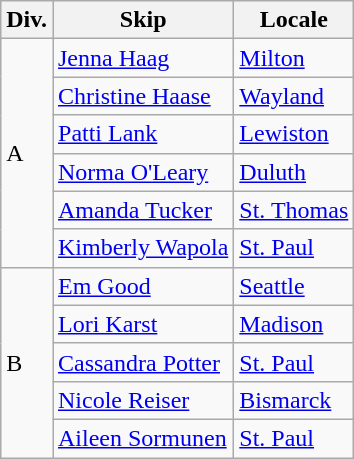<table class="wikitable">
<tr>
<th>Div.</th>
<th>Skip</th>
<th>Locale</th>
</tr>
<tr>
<td rowspan=6>A</td>
<td><a href='#'>Jenna Haag</a></td>
<td> <a href='#'>Milton</a></td>
</tr>
<tr>
<td><a href='#'>Christine Haase</a></td>
<td> <a href='#'>Wayland</a></td>
</tr>
<tr>
<td><a href='#'>Patti Lank</a></td>
<td> <a href='#'>Lewiston</a></td>
</tr>
<tr>
<td><a href='#'>Norma O'Leary</a></td>
<td> <a href='#'>Duluth</a></td>
</tr>
<tr>
<td><a href='#'>Amanda Tucker</a></td>
<td> <a href='#'>St. Thomas</a></td>
</tr>
<tr>
<td><a href='#'>Kimberly Wapola</a></td>
<td> <a href='#'>St. Paul</a></td>
</tr>
<tr>
<td rowspan=5>B</td>
<td><a href='#'>Em Good</a></td>
<td> <a href='#'>Seattle</a></td>
</tr>
<tr>
<td><a href='#'>Lori Karst</a></td>
<td> <a href='#'>Madison</a></td>
</tr>
<tr>
<td><a href='#'>Cassandra Potter</a></td>
<td> <a href='#'>St. Paul</a></td>
</tr>
<tr>
<td><a href='#'>Nicole Reiser</a></td>
<td> <a href='#'>Bismarck</a></td>
</tr>
<tr>
<td><a href='#'>Aileen Sormunen</a></td>
<td> <a href='#'>St. Paul</a></td>
</tr>
</table>
